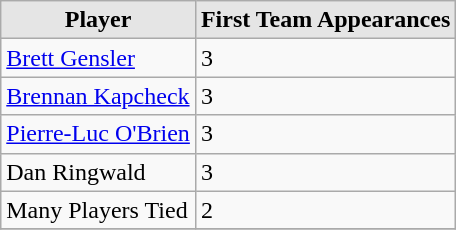<table class="wikitable">
<tr>
<th style="background:#e5e5e5;">Player</th>
<th style="background:#e5e5e5;">First Team Appearances</th>
</tr>
<tr>
<td><a href='#'>Brett Gensler</a></td>
<td>3</td>
</tr>
<tr>
<td><a href='#'>Brennan Kapcheck</a></td>
<td>3</td>
</tr>
<tr>
<td><a href='#'>Pierre-Luc O'Brien</a></td>
<td>3</td>
</tr>
<tr>
<td>Dan Ringwald</td>
<td>3</td>
</tr>
<tr>
<td>Many Players Tied</td>
<td>2</td>
</tr>
<tr>
</tr>
</table>
